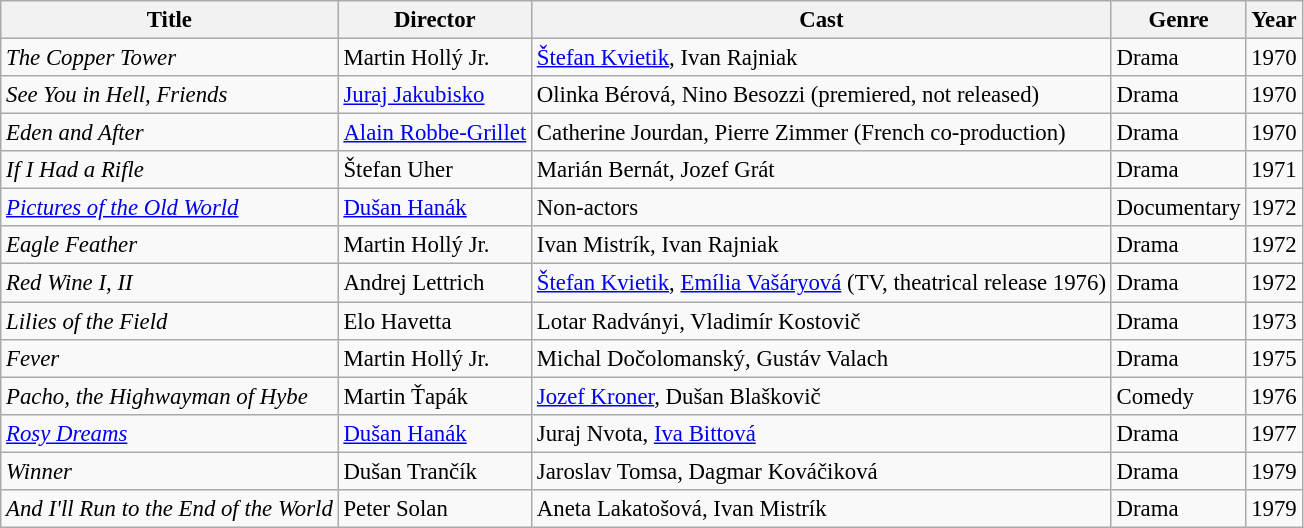<table class="wikitable" style="font-size: 95%;">
<tr>
<th>Title</th>
<th>Director</th>
<th>Cast</th>
<th>Genre</th>
<th>Year</th>
</tr>
<tr>
<td><em>The Copper Tower</em></td>
<td>Martin Hollý Jr.</td>
<td><a href='#'>Štefan Kvietik</a>, Ivan Rajniak</td>
<td>Drama</td>
<td>1970</td>
</tr>
<tr>
<td><em>See You in Hell, Friends</em></td>
<td><a href='#'>Juraj Jakubisko</a></td>
<td>Olinka Bérová, Nino Besozzi (premiered, not released)</td>
<td>Drama</td>
<td>1970</td>
</tr>
<tr>
<td><em>Eden and After</em></td>
<td><a href='#'>Alain Robbe-Grillet</a> </td>
<td>Catherine Jourdan, Pierre Zimmer (French co-production)</td>
<td>Drama</td>
<td>1970</td>
</tr>
<tr>
<td><em>If I Had a Rifle</em></td>
<td>Štefan Uher</td>
<td>Marián Bernát, Jozef Grát</td>
<td>Drama</td>
<td>1971</td>
</tr>
<tr>
<td><em><a href='#'>Pictures of the Old World</a></em></td>
<td><a href='#'>Dušan Hanák</a></td>
<td>Non-actors</td>
<td>Documentary</td>
<td>1972</td>
</tr>
<tr>
<td><em>Eagle Feather</em></td>
<td>Martin Hollý Jr.</td>
<td>Ivan Mistrík, Ivan Rajniak</td>
<td>Drama</td>
<td>1972</td>
</tr>
<tr>
<td><em>Red Wine I, II</em></td>
<td>Andrej Lettrich</td>
<td><a href='#'>Štefan Kvietik</a>, <a href='#'>Emília Vašáryová</a> (TV, theatrical release 1976)</td>
<td>Drama</td>
<td>1972</td>
</tr>
<tr>
<td><em>Lilies of the Field</em></td>
<td>Elo Havetta</td>
<td>Lotar Radványi, Vladimír Kostovič</td>
<td>Drama</td>
<td>1973</td>
</tr>
<tr>
<td><em>Fever</em></td>
<td>Martin Hollý Jr.</td>
<td>Michal Dočolomanský, Gustáv Valach</td>
<td>Drama</td>
<td>1975</td>
</tr>
<tr>
<td><em>Pacho, the Highwayman of Hybe</em></td>
<td>Martin Ťapák</td>
<td><a href='#'>Jozef Kroner</a>, Dušan Blaškovič</td>
<td>Comedy</td>
<td>1976</td>
</tr>
<tr>
<td><em><a href='#'>Rosy Dreams</a></em></td>
<td><a href='#'>Dušan Hanák</a></td>
<td>Juraj Nvota, <a href='#'>Iva Bittová</a></td>
<td>Drama</td>
<td>1977</td>
</tr>
<tr>
<td><em>Winner</em></td>
<td>Dušan Trančík</td>
<td>Jaroslav Tomsa, Dagmar Kováčiková</td>
<td>Drama</td>
<td>1979</td>
</tr>
<tr>
<td><em>And I'll Run to the End of the World</em></td>
<td>Peter Solan</td>
<td>Aneta Lakatošová, Ivan Mistrík</td>
<td>Drama</td>
<td>1979</td>
</tr>
</table>
